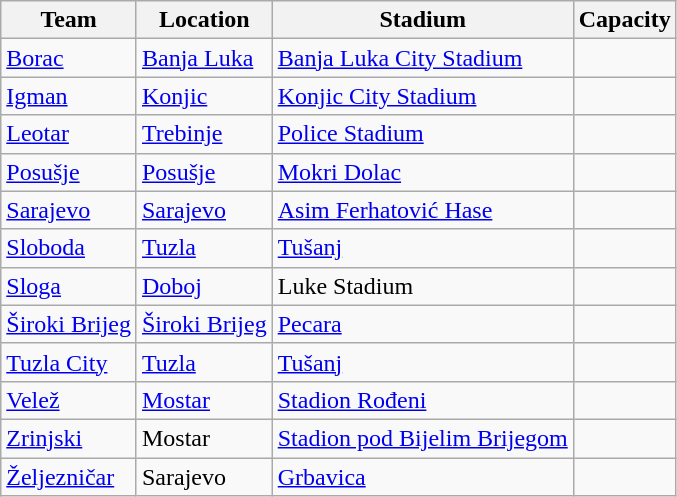<table class="wikitable sortable">
<tr>
<th>Team</th>
<th>Location</th>
<th>Stadium</th>
<th>Capacity</th>
</tr>
<tr>
<td><a href='#'>Borac</a></td>
<td><a href='#'>Banja Luka</a></td>
<td><a href='#'>Banja Luka City Stadium</a></td>
<td style="text-align:center"></td>
</tr>
<tr>
<td><a href='#'>Igman</a></td>
<td><a href='#'>Konjic</a></td>
<td><a href='#'>Konjic City Stadium</a></td>
<td style="text-align:center"></td>
</tr>
<tr>
<td><a href='#'>Leotar</a></td>
<td><a href='#'>Trebinje</a></td>
<td><a href='#'>Police Stadium</a></td>
<td style="text-align:center"></td>
</tr>
<tr>
<td><a href='#'>Posušje</a></td>
<td><a href='#'>Posušje</a></td>
<td><a href='#'>Mokri Dolac</a></td>
<td style="text-align:center"></td>
</tr>
<tr>
<td><a href='#'>Sarajevo</a></td>
<td><a href='#'>Sarajevo</a> </td>
<td><a href='#'>Asim Ferhatović Hase</a></td>
<td style="text-align:center"></td>
</tr>
<tr>
<td><a href='#'>Sloboda</a></td>
<td><a href='#'>Tuzla</a></td>
<td><a href='#'>Tušanj</a></td>
<td style="text-align:center"></td>
</tr>
<tr>
<td><a href='#'>Sloga</a></td>
<td><a href='#'>Doboj</a></td>
<td>Luke Stadium</td>
<td style="text-align:center"></td>
</tr>
<tr>
<td><a href='#'>Široki Brijeg</a></td>
<td><a href='#'>Široki Brijeg</a></td>
<td><a href='#'>Pecara</a></td>
<td style="text-align:center"></td>
</tr>
<tr>
<td><a href='#'>Tuzla City</a></td>
<td><a href='#'>Tuzla</a></td>
<td><a href='#'>Tušanj</a></td>
<td style="text-align:center"></td>
</tr>
<tr>
<td><a href='#'>Velež</a></td>
<td><a href='#'>Mostar</a> </td>
<td><a href='#'>Stadion Rođeni</a></td>
<td style="text-align:center"></td>
</tr>
<tr>
<td><a href='#'>Zrinjski</a></td>
<td>Mostar</td>
<td><a href='#'>Stadion pod Bijelim Brijegom</a></td>
<td style="text-align:center"></td>
</tr>
<tr>
<td><a href='#'>Željezničar</a></td>
<td>Sarajevo </td>
<td><a href='#'>Grbavica</a></td>
<td style="text-align:center"></td>
</tr>
</table>
